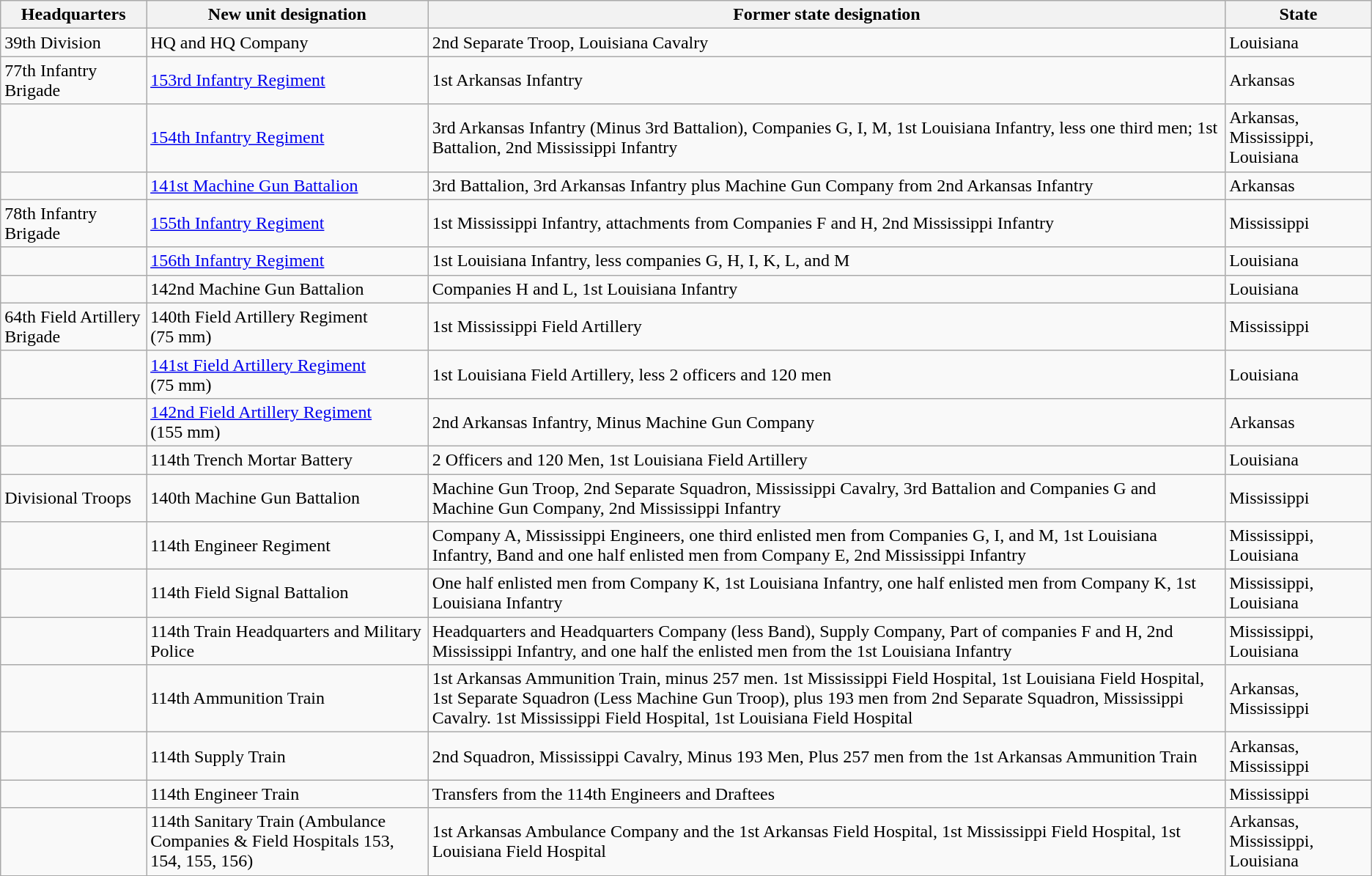<table class="wikitable">
<tr>
<th>Headquarters</th>
<th>New unit designation</th>
<th>Former state designation</th>
<th>State</th>
</tr>
<tr>
<td>39th Division</td>
<td>HQ and HQ Company</td>
<td>2nd Separate Troop, Louisiana Cavalry</td>
<td>Louisiana</td>
</tr>
<tr>
<td>77th Infantry Brigade</td>
<td><a href='#'>153rd Infantry Regiment</a></td>
<td>1st Arkansas Infantry</td>
<td>Arkansas</td>
</tr>
<tr>
<td></td>
<td><a href='#'>154th Infantry Regiment</a></td>
<td>3rd Arkansas Infantry (Minus 3rd Battalion), Companies G, I, M, 1st Louisiana Infantry, less one third men; 1st Battalion, 2nd Mississippi Infantry</td>
<td>Arkansas, Mississippi, Louisiana</td>
</tr>
<tr>
<td></td>
<td><a href='#'>141st Machine Gun Battalion</a></td>
<td>3rd Battalion, 3rd Arkansas Infantry plus Machine Gun Company from 2nd Arkansas Infantry</td>
<td>Arkansas</td>
</tr>
<tr>
<td>78th Infantry Brigade</td>
<td><a href='#'>155th Infantry Regiment</a></td>
<td>1st Mississippi Infantry, attachments from Companies F and H, 2nd Mississippi Infantry</td>
<td>Mississippi</td>
</tr>
<tr>
<td></td>
<td><a href='#'>156th Infantry Regiment</a></td>
<td>1st Louisiana Infantry, less companies G, H, I, K, L, and M</td>
<td>Louisiana</td>
</tr>
<tr>
<td></td>
<td>142nd Machine Gun Battalion</td>
<td>Companies H and L, 1st Louisiana Infantry</td>
<td>Louisiana</td>
</tr>
<tr>
<td>64th Field Artillery Brigade</td>
<td>140th Field Artillery Regiment (75 mm)</td>
<td>1st Mississippi Field Artillery</td>
<td>Mississippi</td>
</tr>
<tr>
<td></td>
<td><a href='#'>141st Field Artillery Regiment</a> (75 mm)</td>
<td>1st Louisiana Field Artillery, less 2 officers and 120 men</td>
<td>Louisiana</td>
</tr>
<tr>
<td></td>
<td><a href='#'>142nd Field Artillery Regiment</a> (155 mm)</td>
<td>2nd Arkansas Infantry, Minus Machine Gun Company</td>
<td>Arkansas</td>
</tr>
<tr>
<td></td>
<td>114th Trench Mortar Battery</td>
<td>2 Officers and 120 Men, 1st Louisiana Field Artillery</td>
<td>Louisiana</td>
</tr>
<tr>
<td>Divisional Troops</td>
<td>140th Machine Gun Battalion</td>
<td>Machine Gun Troop, 2nd Separate Squadron, Mississippi Cavalry, 3rd Battalion and Companies G and Machine Gun Company, 2nd Mississippi Infantry</td>
<td>Mississippi</td>
</tr>
<tr>
<td></td>
<td>114th Engineer Regiment</td>
<td>Company A, Mississippi Engineers, one third enlisted men from Companies G, I, and M, 1st Louisiana Infantry, Band and one half enlisted men from Company E, 2nd Mississippi Infantry</td>
<td>Mississippi, Louisiana</td>
</tr>
<tr>
<td></td>
<td>114th Field Signal Battalion</td>
<td>One half enlisted men from Company K, 1st Louisiana Infantry, one half enlisted men from Company K, 1st Louisiana Infantry</td>
<td>Mississippi, Louisiana</td>
</tr>
<tr>
<td></td>
<td>114th Train Headquarters and Military Police</td>
<td>Headquarters and Headquarters Company (less Band), Supply Company, Part of companies F and H, 2nd Mississippi Infantry, and one half the enlisted men from the 1st Louisiana Infantry</td>
<td>Mississippi, Louisiana</td>
</tr>
<tr>
<td></td>
<td>114th Ammunition Train</td>
<td>1st Arkansas Ammunition Train, minus 257 men. 1st Mississippi Field Hospital, 1st Louisiana Field Hospital, 1st Separate Squadron (Less Machine Gun Troop), plus 193 men from 2nd Separate Squadron, Mississippi Cavalry. 1st Mississippi Field Hospital, 1st Louisiana Field Hospital</td>
<td>Arkansas, Mississippi</td>
</tr>
<tr>
<td></td>
<td>114th Supply Train</td>
<td>2nd Squadron, Mississippi Cavalry, Minus 193 Men, Plus 257 men from the 1st Arkansas Ammunition Train</td>
<td>Arkansas, Mississippi</td>
</tr>
<tr>
<td></td>
<td>114th Engineer Train</td>
<td>Transfers from the 114th Engineers and Draftees</td>
<td>Mississippi</td>
</tr>
<tr>
<td></td>
<td>114th Sanitary Train (Ambulance Companies & Field Hospitals 153, 154, 155, 156)</td>
<td>1st Arkansas Ambulance Company and the 1st Arkansas Field Hospital, 1st Mississippi Field Hospital, 1st Louisiana Field Hospital</td>
<td>Arkansas, Mississippi, Louisiana</td>
</tr>
</table>
